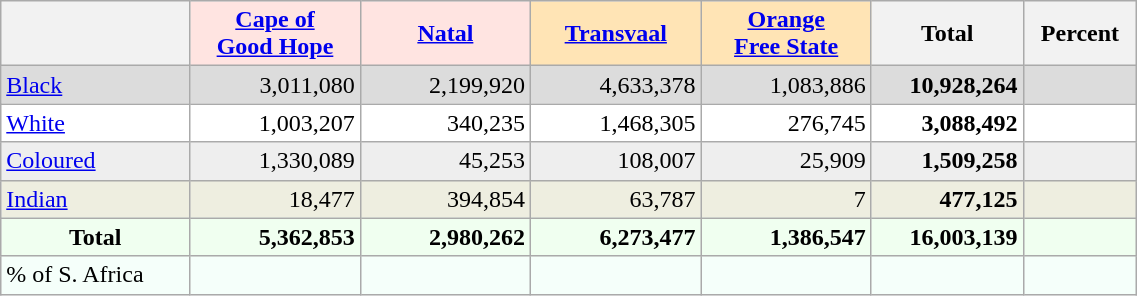<table class="wikitable" width="60%">
<tr style="text-align:center">
<th></th>
<td width="15%" bgcolor="mistyrose"><strong><a href='#'>Cape of <br>Good Hope</a></strong></td>
<td width="15%" bgcolor="mistyrose"><strong><a href='#'>Natal</a></strong></td>
<td width="15%" bgcolor="moccasin"><strong><a href='#'>Transvaal</a></strong></td>
<td width="15%" bgcolor="moccasin"><strong><a href='#'>Orange <br> Free State</a></strong></td>
<th>Total</th>
<th>Percent</th>
</tr>
<tr style="text-align:right; background:gainsboro;">
<td style="text-align:left;"><a href='#'>Black</a></td>
<td>3,011,080</td>
<td>2,199,920</td>
<td>4,633,378</td>
<td>1,083,886</td>
<td><strong>10,928,264</strong></td>
<td></td>
</tr>
<tr style="text-align:right; background:white;">
<td style="text-align:left; "><a href='#'>White</a></td>
<td>1,003,207</td>
<td>340,235</td>
<td>1,468,305</td>
<td>276,745</td>
<td><strong>3,088,492</strong></td>
<td></td>
</tr>
<tr style="text-align:right; background:#eeeeee">
<td style="text-align:left;"><a href='#'>Coloured</a></td>
<td>1,330,089</td>
<td>45,253</td>
<td>108,007</td>
<td>25,909</td>
<td><strong>1,509,258</strong></td>
<td></td>
</tr>
<tr style="text-align:right; background:#EEEEE0">
<td style="text-align:left; "><a href='#'>Indian</a></td>
<td>18,477</td>
<td>394,854</td>
<td>63,787</td>
<td>7</td>
<td><strong>477,125</strong></td>
<td></td>
</tr>
<tr style="text-align:right; background:honeydew;">
<td style="text-align:center;"><strong>Total</strong></td>
<td><strong>5,362,853</strong></td>
<td><strong>2,980,262</strong></td>
<td><strong>6,273,477</strong></td>
<td><strong>1,386,547</strong></td>
<td><strong>16,003,139</strong></td>
<td></td>
</tr>
<tr style="text-align:right; background:mintcream;">
<td align="left">% of S. Africa</td>
<td></td>
<td></td>
<td></td>
<td></td>
<td></td>
<td></td>
</tr>
</table>
